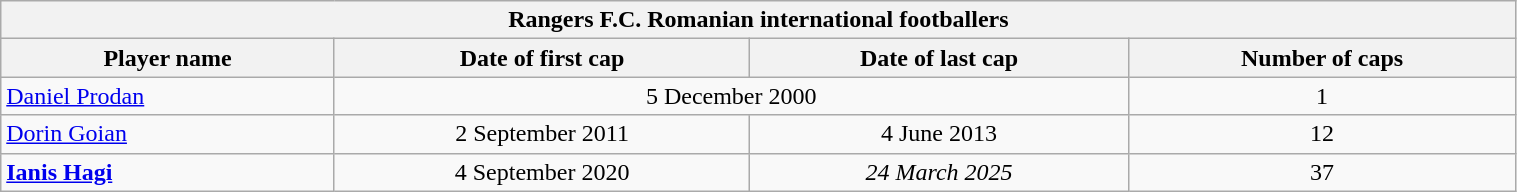<table class="wikitable plainrowheaders" style="width: 80%;">
<tr>
<th colspan=5>Rangers F.C. Romanian international footballers </th>
</tr>
<tr>
<th scope="col">Player name</th>
<th scope="col">Date of first cap</th>
<th scope="col">Date of last cap</th>
<th scope="col">Number of caps</th>
</tr>
<tr>
<td><a href='#'>Daniel Prodan</a></td>
<td align="center" colspan="2">5 December 2000</td>
<td align="center">1</td>
</tr>
<tr>
<td><a href='#'>Dorin Goian</a></td>
<td align="center">2 September 2011</td>
<td align="center">4 June 2013</td>
<td align="center">12</td>
</tr>
<tr>
<td><strong><a href='#'>Ianis Hagi</a></strong></td>
<td align="center">4 September 2020</td>
<td align="center"><em>24 March 2025</em></td>
<td align="center">37</td>
</tr>
</table>
